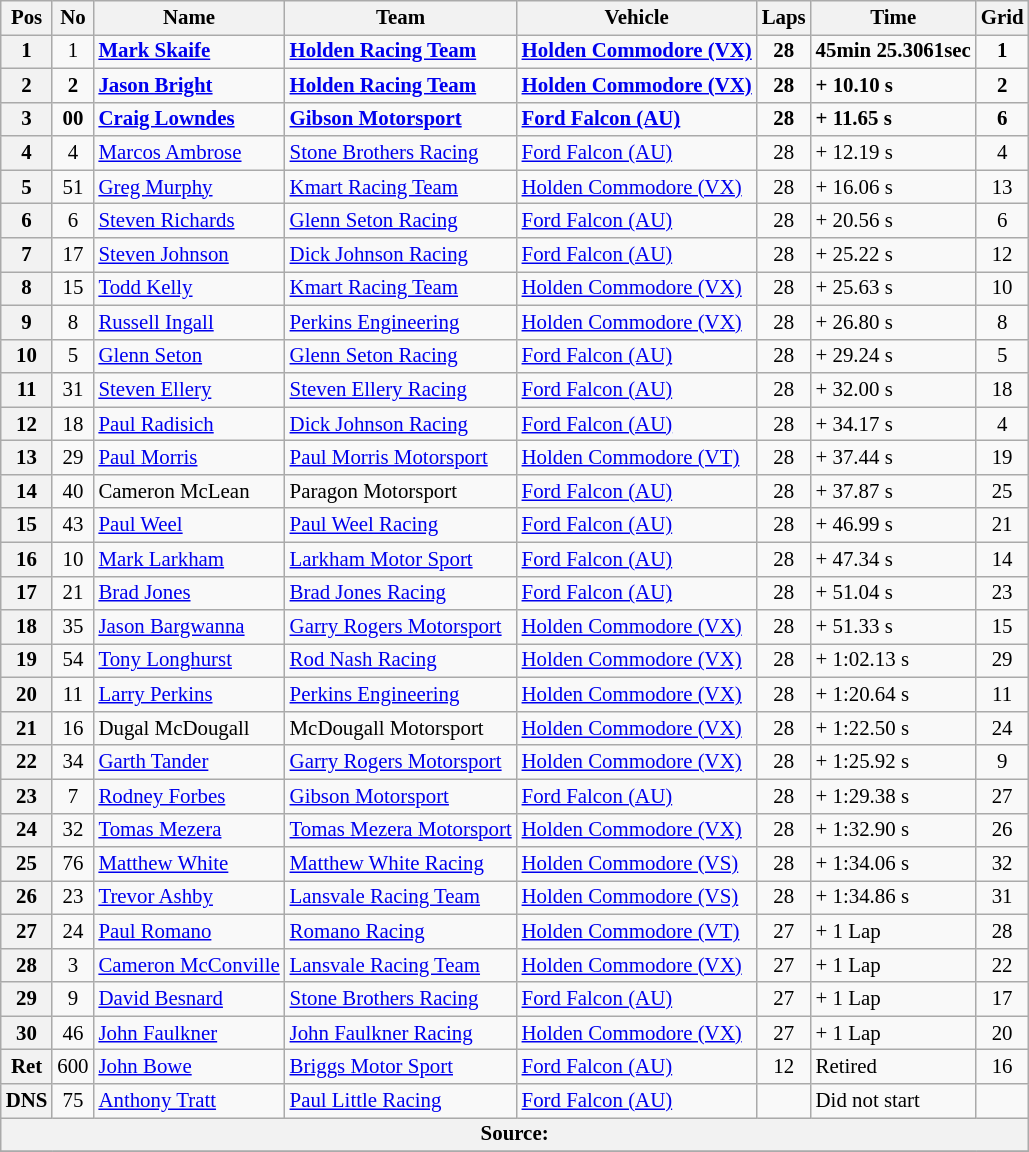<table class="wikitable" style="font-size: 87%;">
<tr>
<th>Pos</th>
<th>No</th>
<th>Name</th>
<th>Team</th>
<th>Vehicle</th>
<th>Laps</th>
<th>Time</th>
<th>Grid</th>
</tr>
<tr>
<th>1</th>
<td align=center>1</td>
<td><strong> <a href='#'>Mark Skaife</a></strong></td>
<td><strong><a href='#'>Holden Racing Team</a></strong></td>
<td><strong><a href='#'>Holden Commodore (VX)</a></strong></td>
<td align=center><strong>28</strong></td>
<td><strong>45min 25.3061sec</strong></td>
<td align=center><strong>1</strong></td>
</tr>
<tr>
<th>2</th>
<td align=center><strong>2</strong></td>
<td> <strong><a href='#'>Jason Bright</a></strong></td>
<td><strong><a href='#'>Holden Racing Team</a></strong></td>
<td><strong><a href='#'>Holden Commodore (VX)</a></strong></td>
<td align=center><strong>28</strong></td>
<td><strong>+ 10.10 s</strong></td>
<td align=center><strong>2</strong></td>
</tr>
<tr>
<th>3</th>
<td align=center><strong>00</strong></td>
<td> <strong><a href='#'>Craig Lowndes</a></strong></td>
<td><strong><a href='#'>Gibson Motorsport</a></strong></td>
<td><strong><a href='#'>Ford Falcon (AU)</a></strong></td>
<td align=center><strong>28</strong></td>
<td><strong>+ 11.65 s</strong></td>
<td align=center><strong>6</strong></td>
</tr>
<tr>
<th>4</th>
<td align=center>4</td>
<td> <a href='#'>Marcos Ambrose</a></td>
<td><a href='#'>Stone Brothers Racing</a></td>
<td><a href='#'>Ford Falcon (AU)</a></td>
<td align=center>28</td>
<td>+ 12.19 s</td>
<td align=center>4</td>
</tr>
<tr>
<th>5</th>
<td align=center>51</td>
<td> <a href='#'>Greg Murphy</a></td>
<td><a href='#'>Kmart Racing Team</a></td>
<td><a href='#'>Holden Commodore (VX)</a></td>
<td align=center>28</td>
<td>+ 16.06 s</td>
<td align=center>13</td>
</tr>
<tr>
<th>6</th>
<td align=center>6</td>
<td> <a href='#'>Steven Richards</a></td>
<td><a href='#'>Glenn Seton Racing</a></td>
<td><a href='#'>Ford Falcon (AU)</a></td>
<td align=center>28</td>
<td>+ 20.56 s</td>
<td align=center>6</td>
</tr>
<tr>
<th>7</th>
<td align=center>17</td>
<td> <a href='#'>Steven Johnson</a></td>
<td><a href='#'>Dick Johnson Racing</a></td>
<td><a href='#'>Ford Falcon (AU)</a></td>
<td align=center>28</td>
<td>+ 25.22 s</td>
<td align=center>12</td>
</tr>
<tr>
<th>8</th>
<td align=center>15</td>
<td> <a href='#'>Todd Kelly</a></td>
<td><a href='#'>Kmart Racing Team</a></td>
<td><a href='#'>Holden Commodore (VX)</a></td>
<td align=center>28</td>
<td>+ 25.63 s</td>
<td align=center>10</td>
</tr>
<tr>
<th>9</th>
<td align=center>8</td>
<td> <a href='#'>Russell Ingall</a></td>
<td><a href='#'>Perkins Engineering</a></td>
<td><a href='#'>Holden Commodore (VX)</a></td>
<td align=center>28</td>
<td>+ 26.80 s</td>
<td align=center>8</td>
</tr>
<tr>
<th>10</th>
<td align=center>5</td>
<td> <a href='#'>Glenn Seton</a></td>
<td><a href='#'>Glenn Seton Racing</a></td>
<td><a href='#'>Ford Falcon (AU)</a></td>
<td align=center>28</td>
<td>+ 29.24 s</td>
<td align=center>5</td>
</tr>
<tr>
<th>11</th>
<td align=center>31</td>
<td> <a href='#'>Steven Ellery</a></td>
<td><a href='#'>Steven Ellery Racing</a></td>
<td><a href='#'>Ford Falcon (AU)</a></td>
<td align=center>28</td>
<td>+ 32.00 s</td>
<td align=center>18</td>
</tr>
<tr>
<th>12</th>
<td align=center>18</td>
<td> <a href='#'>Paul Radisich</a></td>
<td><a href='#'>Dick Johnson Racing</a></td>
<td><a href='#'>Ford Falcon (AU)</a></td>
<td align=center>28</td>
<td>+ 34.17 s</td>
<td align=center>4</td>
</tr>
<tr>
<th>13</th>
<td align=center>29</td>
<td> <a href='#'>Paul Morris</a></td>
<td><a href='#'>Paul Morris Motorsport</a></td>
<td><a href='#'>Holden Commodore (VT)</a></td>
<td align=center>28</td>
<td>+ 37.44 s</td>
<td align=center>19</td>
</tr>
<tr>
<th>14</th>
<td align=center>40</td>
<td> Cameron McLean</td>
<td>Paragon Motorsport</td>
<td><a href='#'>Ford Falcon (AU)</a></td>
<td align=center>28</td>
<td>+ 37.87 s</td>
<td align=center>25</td>
</tr>
<tr>
<th>15</th>
<td align=center>43</td>
<td> <a href='#'>Paul Weel</a></td>
<td><a href='#'>Paul Weel Racing</a></td>
<td><a href='#'>Ford Falcon (AU)</a></td>
<td align=center>28</td>
<td>+ 46.99 s</td>
<td align=center>21</td>
</tr>
<tr>
<th>16</th>
<td align=center>10</td>
<td> <a href='#'>Mark Larkham</a></td>
<td><a href='#'>Larkham Motor Sport</a></td>
<td><a href='#'>Ford Falcon (AU)</a></td>
<td align=center>28</td>
<td>+ 47.34 s</td>
<td align=center>14</td>
</tr>
<tr>
<th>17</th>
<td align=center>21</td>
<td> <a href='#'>Brad Jones</a></td>
<td><a href='#'>Brad Jones Racing</a></td>
<td><a href='#'>Ford Falcon (AU)</a></td>
<td align=center>28</td>
<td>+ 51.04 s</td>
<td align=center>23</td>
</tr>
<tr>
<th>18</th>
<td align=center>35</td>
<td> <a href='#'>Jason Bargwanna</a></td>
<td><a href='#'>Garry Rogers Motorsport</a></td>
<td><a href='#'>Holden Commodore (VX)</a></td>
<td align=center>28</td>
<td>+ 51.33 s</td>
<td align=center>15</td>
</tr>
<tr>
<th>19</th>
<td align=center>54</td>
<td> <a href='#'>Tony Longhurst</a></td>
<td><a href='#'>Rod Nash Racing</a></td>
<td><a href='#'>Holden Commodore (VX)</a></td>
<td align=center>28</td>
<td>+ 1:02.13 s</td>
<td align=center>29</td>
</tr>
<tr>
<th>20</th>
<td align=center>11</td>
<td> <a href='#'>Larry Perkins</a></td>
<td><a href='#'>Perkins Engineering</a></td>
<td><a href='#'>Holden Commodore (VX)</a></td>
<td align=center>28</td>
<td>+ 1:20.64 s</td>
<td align=center>11</td>
</tr>
<tr>
<th>21</th>
<td align=center>16</td>
<td> Dugal McDougall</td>
<td>McDougall Motorsport</td>
<td><a href='#'>Holden Commodore (VX)</a></td>
<td align=center>28</td>
<td>+ 1:22.50 s</td>
<td align=center>24</td>
</tr>
<tr>
<th>22</th>
<td align=center>34</td>
<td> <a href='#'>Garth Tander</a></td>
<td><a href='#'>Garry Rogers Motorsport</a></td>
<td><a href='#'>Holden Commodore (VX)</a></td>
<td align=center>28</td>
<td>+ 1:25.92 s</td>
<td align=center>9</td>
</tr>
<tr>
<th>23</th>
<td align=center>7</td>
<td> <a href='#'>Rodney Forbes</a></td>
<td><a href='#'>Gibson Motorsport</a></td>
<td><a href='#'>Ford Falcon (AU)</a></td>
<td align=center>28</td>
<td>+ 1:29.38 s</td>
<td align=center>27</td>
</tr>
<tr>
<th>24</th>
<td align=center>32</td>
<td> <a href='#'>Tomas Mezera</a></td>
<td><a href='#'>Tomas Mezera Motorsport</a></td>
<td><a href='#'>Holden Commodore (VX)</a></td>
<td align=center>28</td>
<td>+ 1:32.90 s</td>
<td align=center>26</td>
</tr>
<tr>
<th>25</th>
<td align=center>76</td>
<td> <a href='#'>Matthew White</a></td>
<td><a href='#'>Matthew White Racing</a></td>
<td><a href='#'>Holden Commodore (VS)</a></td>
<td align=center>28</td>
<td>+ 1:34.06 s</td>
<td align=center>32</td>
</tr>
<tr>
<th>26</th>
<td align=center>23</td>
<td> <a href='#'>Trevor Ashby</a></td>
<td><a href='#'>Lansvale Racing Team</a></td>
<td><a href='#'>Holden Commodore (VS)</a></td>
<td align=center>28</td>
<td>+ 1:34.86 s</td>
<td align=center>31</td>
</tr>
<tr>
<th>27</th>
<td align=center>24</td>
<td> <a href='#'>Paul Romano</a></td>
<td><a href='#'>Romano Racing</a></td>
<td><a href='#'>Holden Commodore (VT)</a></td>
<td align=center>27</td>
<td>+ 1 Lap</td>
<td align=center>28</td>
</tr>
<tr>
<th>28</th>
<td align=center>3</td>
<td> <a href='#'>Cameron McConville</a></td>
<td><a href='#'>Lansvale Racing Team</a></td>
<td><a href='#'>Holden Commodore (VX)</a></td>
<td align=center>27</td>
<td>+ 1 Lap</td>
<td align=center>22</td>
</tr>
<tr>
<th>29</th>
<td align=center>9</td>
<td> <a href='#'>David Besnard</a></td>
<td><a href='#'>Stone Brothers Racing</a></td>
<td><a href='#'>Ford Falcon (AU)</a></td>
<td align=center>27</td>
<td>+ 1 Lap</td>
<td align=center>17</td>
</tr>
<tr>
<th>30</th>
<td align=center>46</td>
<td> <a href='#'>John Faulkner</a></td>
<td><a href='#'>John Faulkner Racing</a></td>
<td><a href='#'>Holden Commodore (VX)</a></td>
<td align=center>27</td>
<td>+ 1 Lap</td>
<td align=center>20</td>
</tr>
<tr>
<th>Ret</th>
<td align=center>600</td>
<td> <a href='#'>John Bowe</a></td>
<td><a href='#'>Briggs Motor Sport</a></td>
<td><a href='#'>Ford Falcon (AU)</a></td>
<td align=center>12</td>
<td>Retired</td>
<td align=center>16</td>
</tr>
<tr>
<th>DNS</th>
<td align=center>75</td>
<td> <a href='#'>Anthony Tratt</a></td>
<td><a href='#'>Paul Little Racing</a></td>
<td><a href='#'>Ford Falcon (AU)</a></td>
<td align=center></td>
<td>Did not start</td>
<td align=center></td>
</tr>
<tr>
<th colspan=8>Source:</th>
</tr>
<tr>
</tr>
</table>
